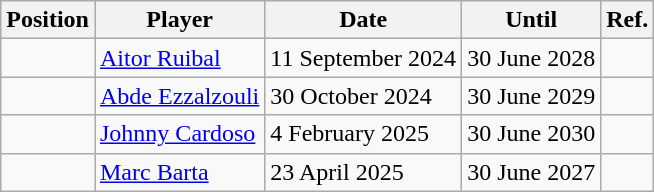<table class="wikitable">
<tr>
<th>Position</th>
<th>Player</th>
<th>Date</th>
<th>Until</th>
<th>Ref.</th>
</tr>
<tr>
<td align="center"></td>
<td> <a href='#'>Aitor Ruibal</a></td>
<td>11 September 2024</td>
<td>30 June 2028</td>
<td></td>
</tr>
<tr>
<td align="center"></td>
<td> <a href='#'>Abde Ezzalzouli</a></td>
<td>30 October 2024</td>
<td>30 June 2029</td>
<td></td>
</tr>
<tr>
<td align="center"></td>
<td> <a href='#'>Johnny Cardoso</a></td>
<td>4 February 2025</td>
<td>30 June 2030</td>
<td></td>
</tr>
<tr>
<td align="center"></td>
<td> <a href='#'>Marc Barta</a></td>
<td>23 April 2025</td>
<td>30 June 2027</td>
<td></td>
</tr>
</table>
